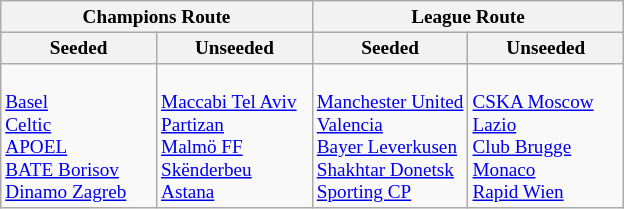<table class="wikitable" style="font-size:80%">
<tr>
<th colspan=2>Champions Route</th>
<th colspan=2>League Route</th>
</tr>
<tr>
<th width=25%>Seeded</th>
<th width=25%>Unseeded</th>
<th width=25%>Seeded</th>
<th width=25%>Unseeded</th>
</tr>
<tr>
<td valign=top><br> <a href='#'>Basel</a><br>
 <a href='#'>Celtic</a><br>
 <a href='#'>APOEL</a><br>
 <a href='#'>BATE Borisov</a><br>
 <a href='#'>Dinamo Zagreb</a></td>
<td valign=top><br> <a href='#'>Maccabi Tel Aviv</a><br>
 <a href='#'>Partizan</a><br>
 <a href='#'>Malmö FF</a><br>
 <a href='#'>Skënderbeu</a><br>
 <a href='#'>Astana</a></td>
<td valign=top><br> <a href='#'>Manchester United</a><br>
 <a href='#'>Valencia</a><br>
 <a href='#'>Bayer Leverkusen</a><br>
 <a href='#'>Shakhtar Donetsk</a><br>
 <a href='#'>Sporting CP</a></td>
<td valign=top><br> <a href='#'>CSKA Moscow</a><br>
 <a href='#'>Lazio</a><br>
 <a href='#'>Club Brugge</a><br>
 <a href='#'>Monaco</a><br>
 <a href='#'>Rapid Wien</a></td>
</tr>
</table>
